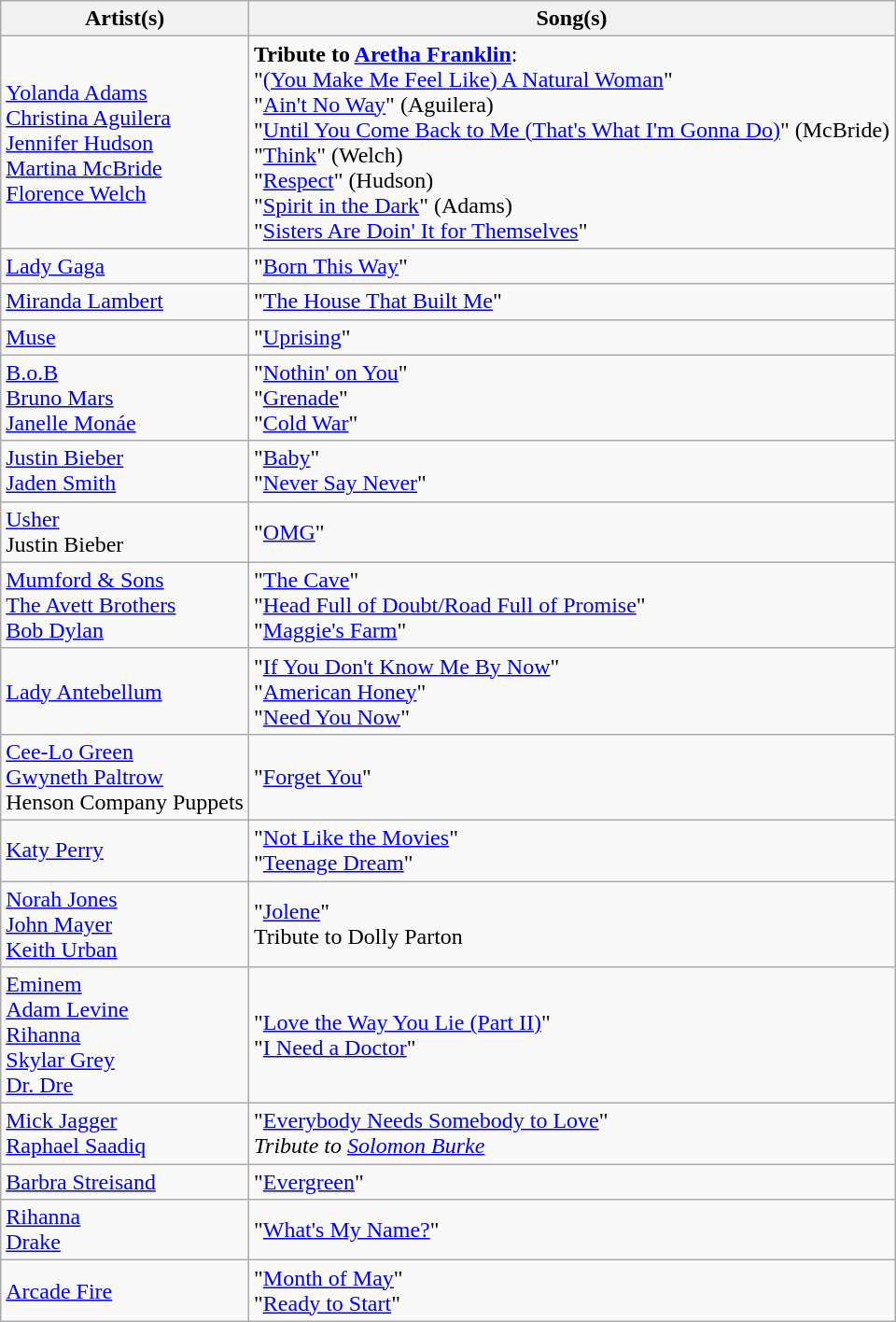<table class="wikitable">
<tr>
<th>Artist(s)</th>
<th>Song(s)</th>
</tr>
<tr>
<td><a href='#'>Yolanda Adams</a><br><a href='#'>Christina Aguilera</a><br><a href='#'>Jennifer Hudson</a><br><a href='#'>Martina McBride</a><br><a href='#'>Florence Welch</a></td>
<td><strong>Tribute to <a href='#'>Aretha Franklin</a></strong>:<br>"<a href='#'>(You Make Me Feel Like) A Natural Woman</a>"<br>"<a href='#'>Ain't No Way</a>" (Aguilera)<br>"<a href='#'>Until You Come Back to Me (That's What I'm Gonna Do)</a>" (McBride)<br>"<a href='#'>Think</a>" (Welch)<br>"<a href='#'>Respect</a>" (Hudson)<br>"<a href='#'>Spirit in the Dark</a>" (Adams)<br>"<a href='#'>Sisters Are Doin' It for Themselves</a>"</td>
</tr>
<tr>
<td><a href='#'>Lady Gaga</a></td>
<td>"<a href='#'>Born This Way</a>"</td>
</tr>
<tr>
<td><a href='#'>Miranda Lambert</a></td>
<td>"<a href='#'>The House That Built Me</a>"</td>
</tr>
<tr>
<td><a href='#'>Muse</a></td>
<td>"<a href='#'>Uprising</a>"</td>
</tr>
<tr>
<td><a href='#'>B.o.B</a><br><a href='#'>Bruno Mars</a><br><a href='#'>Janelle Monáe</a></td>
<td>"<a href='#'>Nothin' on You</a>"<br>"<a href='#'>Grenade</a>"<br>"<a href='#'>Cold War</a>"</td>
</tr>
<tr>
<td><a href='#'>Justin Bieber</a> <br> <a href='#'>Jaden Smith</a></td>
<td>"<a href='#'>Baby</a>"<br>"<a href='#'>Never Say Never</a>"</td>
</tr>
<tr>
<td><a href='#'>Usher</a> <br> Justin Bieber</td>
<td>"<a href='#'>OMG</a>"</td>
</tr>
<tr>
<td><a href='#'>Mumford & Sons</a> <br> <a href='#'>The Avett Brothers</a> <br> <a href='#'>Bob Dylan</a></td>
<td>"<a href='#'>The Cave</a>"<br>"<a href='#'>Head Full of Doubt/Road Full of Promise</a>"<br>"<a href='#'>Maggie's Farm</a>"</td>
</tr>
<tr>
<td><a href='#'>Lady Antebellum</a></td>
<td>"<a href='#'>If You Don't Know Me By Now</a>"<br>"<a href='#'>American Honey</a>"<br>"<a href='#'>Need You Now</a>"</td>
</tr>
<tr>
<td><a href='#'>Cee-Lo Green</a><br><a href='#'>Gwyneth Paltrow</a><br>Henson Company Puppets</td>
<td>"<a href='#'>Forget You</a>"</td>
</tr>
<tr>
<td><a href='#'>Katy Perry</a></td>
<td>"<a href='#'>Not Like the Movies</a>"<br>"<a href='#'>Teenage Dream</a>"</td>
</tr>
<tr>
<td><a href='#'>Norah Jones</a><br><a href='#'>John Mayer</a><br><a href='#'>Keith Urban</a></td>
<td>"<a href='#'>Jolene</a>"<br>Tribute to Dolly Parton</td>
</tr>
<tr>
<td><a href='#'>Eminem</a> <br> <a href='#'>Adam Levine</a><br><a href='#'>Rihanna</a><br><a href='#'>Skylar Grey</a><br><a href='#'>Dr. Dre</a></td>
<td>"<a href='#'>Love the Way You Lie (Part II)</a>"<br>"<a href='#'>I Need a Doctor</a>"</td>
</tr>
<tr>
<td><a href='#'>Mick Jagger</a> <br> <a href='#'>Raphael Saadiq</a></td>
<td>"<a href='#'>Everybody Needs Somebody to Love</a>"<br><em>Tribute to <a href='#'>Solomon Burke</a></em></td>
</tr>
<tr>
<td><a href='#'>Barbra Streisand</a></td>
<td>"<a href='#'>Evergreen</a>"</td>
</tr>
<tr>
<td><a href='#'>Rihanna</a><br><a href='#'>Drake</a></td>
<td>"<a href='#'>What's My Name?</a>"</td>
</tr>
<tr>
<td><a href='#'>Arcade Fire</a><br></td>
<td>"<a href='#'>Month of May</a>"<br>"<a href='#'>Ready to Start</a>"</td>
</tr>
</table>
